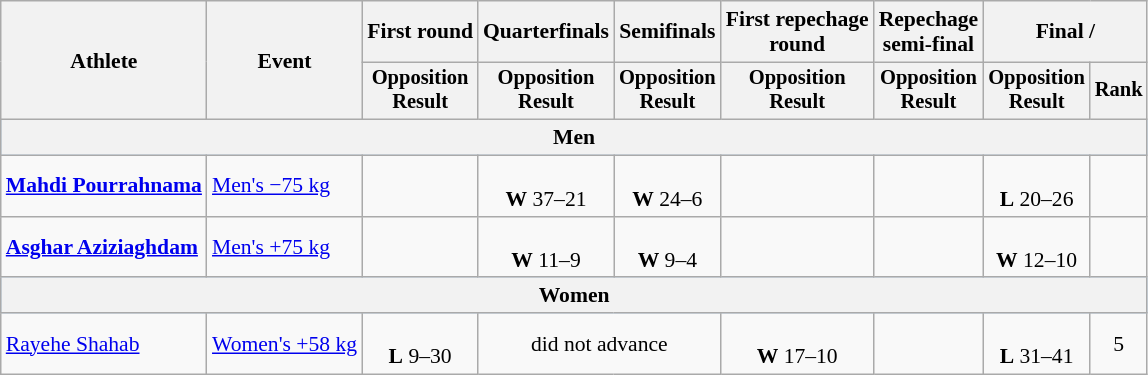<table class="wikitable" style="font-size:90%;">
<tr>
<th rowspan=2>Athlete</th>
<th rowspan=2>Event</th>
<th>First round</th>
<th>Quarterfinals</th>
<th>Semifinals</th>
<th>First repechage <br>round</th>
<th>Repechage <br>semi-final</th>
<th colspan=2>Final / </th>
</tr>
<tr style="font-size:95%">
<th>Opposition<br>Result</th>
<th>Opposition<br>Result</th>
<th>Opposition<br>Result</th>
<th>Opposition<br>Result</th>
<th>Opposition<br>Result</th>
<th>Opposition<br>Result</th>
<th>Rank</th>
</tr>
<tr style="background:#9acdff;">
<th colspan=10>Men</th>
</tr>
<tr align=center>
<td align=left><strong><a href='#'>Mahdi Pourrahnama</a></strong></td>
<td align=left><a href='#'>Men's −75 kg</a></td>
<td></td>
<td><br> <strong>W</strong> 37–21</td>
<td><br> <strong>W</strong> 24–6</td>
<td></td>
<td></td>
<td><br> <strong>L</strong> 20–26</td>
<td></td>
</tr>
<tr align=center>
<td align=left><strong><a href='#'>Asghar Aziziaghdam</a></strong></td>
<td align=left><a href='#'>Men's +75 kg</a></td>
<td></td>
<td><br> <strong>W</strong> 11–9</td>
<td><br> <strong>W</strong> 9–4</td>
<td></td>
<td></td>
<td><br> <strong>W</strong> 12–10</td>
<td></td>
</tr>
<tr style="background:#9acdff;">
<th colspan=10>Women</th>
</tr>
<tr align=center>
<td align=left><a href='#'>Rayehe Shahab</a></td>
<td align=left><a href='#'>Women's +58 kg</a></td>
<td><br> <strong>L</strong> 9–30</td>
<td colspan=2>did not advance</td>
<td><br> <strong>W</strong> 17–10</td>
<td><br> <strong></strong></td>
<td><br> <strong>L</strong> 31–41</td>
<td>5</td>
</tr>
</table>
